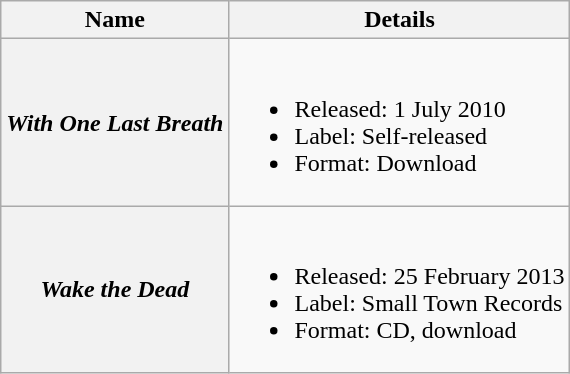<table class="wikitable">
<tr>
<th>Name</th>
<th>Details</th>
</tr>
<tr>
<th><em>With One Last Breath</em></th>
<td><br><ul><li>Released: 1 July 2010</li><li>Label: Self-released</li><li>Format: Download</li></ul></td>
</tr>
<tr>
<th><em>Wake the Dead</em></th>
<td><br><ul><li>Released: 25 February 2013</li><li>Label: Small Town Records</li><li>Format: CD, download</li></ul></td>
</tr>
</table>
